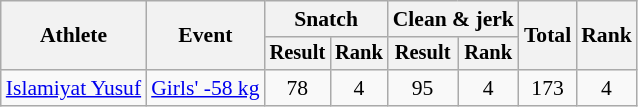<table class=wikitable style="text-align:center; font-size:90%">
<tr>
<th rowspan="2">Athlete</th>
<th rowspan="2">Event</th>
<th colspan="2">Snatch</th>
<th colspan="2">Clean & jerk</th>
<th rowspan="2">Total</th>
<th rowspan="2">Rank</th>
</tr>
<tr style="font-size:95%">
<th>Result</th>
<th>Rank</th>
<th>Result</th>
<th>Rank</th>
</tr>
<tr>
<td><a href='#'>Islamiyat Yusuf</a></td>
<td><a href='#'>Girls' -58 kg</a></td>
<td>78</td>
<td>4</td>
<td>95</td>
<td>4</td>
<td>173</td>
<td>4</td>
</tr>
</table>
